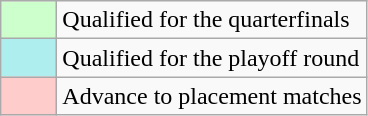<table class="wikitable">
<tr>
<td width=30px bgcolor="#ccffcc"></td>
<td>Qualified for the quarterfinals</td>
</tr>
<tr>
<td width=30px bgcolor="#afeeee"></td>
<td>Qualified for the playoff round</td>
</tr>
<tr>
<td width=30px bgcolor="#ffcccc"></td>
<td>Advance to placement matches</td>
</tr>
</table>
